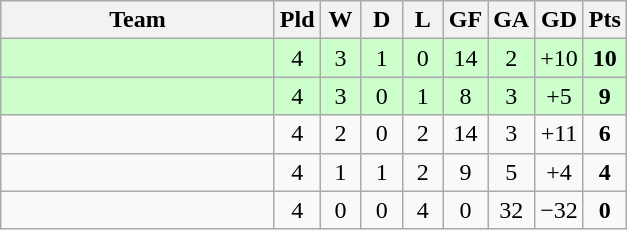<table class="wikitable" style="text-align: center;">
<tr>
<th width=175>Team</th>
<th width=20>Pld</th>
<th width=20>W</th>
<th width=20>D</th>
<th width=20>L</th>
<th width=20>GF</th>
<th width=20>GA</th>
<th width=20>GD</th>
<th width=20>Pts</th>
</tr>
<tr bgcolor=ccffcc>
<td style="text-align:left;"></td>
<td>4</td>
<td>3</td>
<td>1</td>
<td>0</td>
<td>14</td>
<td>2</td>
<td>+10</td>
<td><strong>10</strong></td>
</tr>
<tr bgcolor=ccffcc>
<td style="text-align:left;"></td>
<td>4</td>
<td>3</td>
<td>0</td>
<td>1</td>
<td>8</td>
<td>3</td>
<td>+5</td>
<td><strong>9</strong></td>
</tr>
<tr>
<td style="text-align:left;"></td>
<td>4</td>
<td>2</td>
<td>0</td>
<td>2</td>
<td>14</td>
<td>3</td>
<td>+11</td>
<td><strong>6</strong></td>
</tr>
<tr>
<td style="text-align:left;"></td>
<td>4</td>
<td>1</td>
<td>1</td>
<td>2</td>
<td>9</td>
<td>5</td>
<td>+4</td>
<td><strong>4</strong></td>
</tr>
<tr>
<td style="text-align:left;"></td>
<td>4</td>
<td>0</td>
<td>0</td>
<td>4</td>
<td>0</td>
<td>32</td>
<td>−32</td>
<td><strong>0</strong></td>
</tr>
</table>
